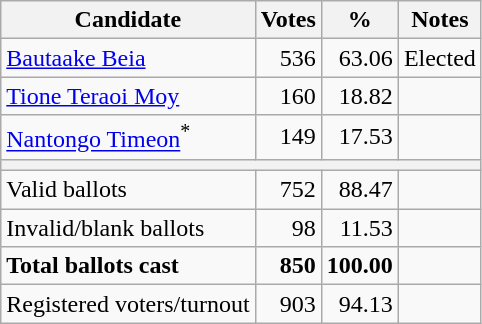<table class=wikitable style=text-align:right>
<tr>
<th>Candidate</th>
<th>Votes</th>
<th>%</th>
<th>Notes</th>
</tr>
<tr>
<td align=left><a href='#'>Bautaake Beia</a></td>
<td>536</td>
<td>63.06</td>
<td>Elected</td>
</tr>
<tr>
<td align=left><a href='#'>Tione Teraoi Moy</a></td>
<td>160</td>
<td>18.82</td>
<td></td>
</tr>
<tr>
<td align=left><a href='#'>Nantongo Timeon</a><sup>*</sup></td>
<td>149</td>
<td>17.53</td>
<td></td>
</tr>
<tr>
<th colspan=6></th>
</tr>
<tr>
<td align=left>Valid ballots</td>
<td>752</td>
<td>88.47</td>
<td></td>
</tr>
<tr>
<td align=left>Invalid/blank ballots</td>
<td>98</td>
<td>11.53</td>
<td></td>
</tr>
<tr style="font-weight:bold">
<td align=left>Total ballots cast</td>
<td>850</td>
<td>100.00</td>
<td></td>
</tr>
<tr>
<td align=left>Registered voters/turnout</td>
<td>903</td>
<td>94.13</td>
<td></td>
</tr>
</table>
